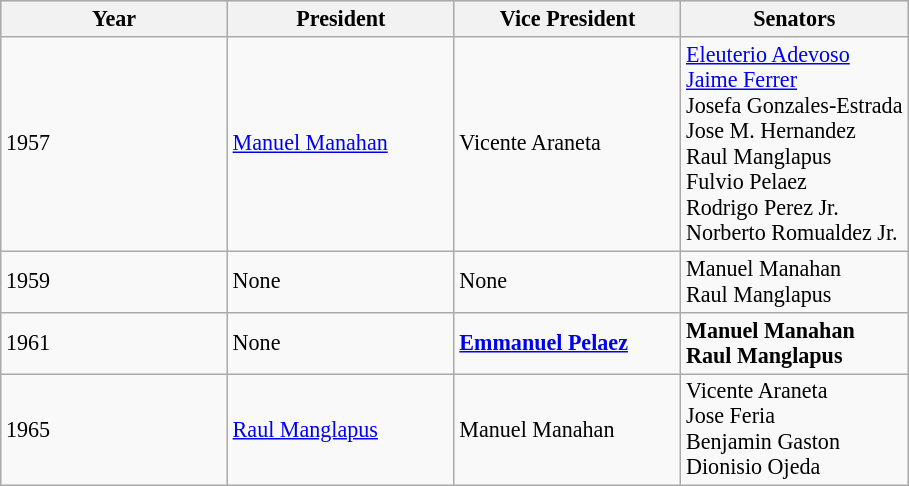<table class="wikitable" style="font-size:92%;">
<tr bgcolor="#cccccc">
<th width=25%><strong>Year</strong></th>
<th width=25%><strong>President</strong></th>
<th width=25%><strong>Vice President</strong></th>
<th width=25%><strong>Senators</strong></th>
</tr>
<tr>
<td>1957</td>
<td><a href='#'>Manuel Manahan</a></td>
<td>Vicente Araneta</td>
<td><a href='#'>Eleuterio Adevoso</a><br><a href='#'>Jaime Ferrer</a><br>Josefa Gonzales-Estrada<br>Jose M. Hernandez<br>Raul Manglapus<br>Fulvio Pelaez<br>Rodrigo Perez Jr.<br>Norberto Romualdez Jr.</td>
</tr>
<tr>
<td>1959</td>
<td>None</td>
<td>None</td>
<td>Manuel Manahan<br>Raul Manglapus</td>
</tr>
<tr>
<td>1961</td>
<td>None</td>
<td><strong><a href='#'>Emmanuel Pelaez</a></strong></td>
<td><strong>Manuel Manahan</strong><br><strong>Raul Manglapus</strong></td>
</tr>
<tr>
<td>1965</td>
<td><a href='#'>Raul Manglapus</a></td>
<td>Manuel Manahan</td>
<td>Vicente Araneta<br>Jose Feria<br>Benjamin Gaston<br>Dionisio Ojeda</td>
</tr>
</table>
